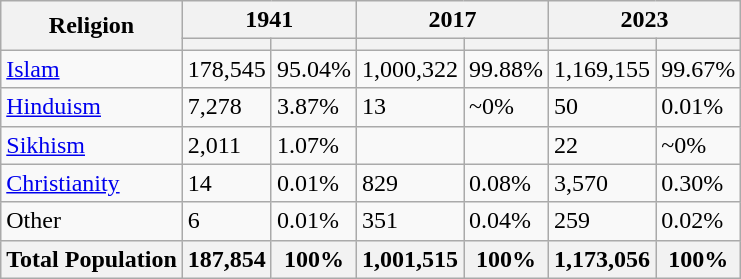<table class="wikitable sortable">
<tr>
<th rowspan="2">Religion</th>
<th colspan="2">1941</th>
<th colspan="2">2017</th>
<th colspan="2">2023</th>
</tr>
<tr>
<th></th>
<th></th>
<th></th>
<th></th>
<th></th>
<th></th>
</tr>
<tr>
<td><a href='#'>Islam</a> </td>
<td>178,545</td>
<td>95.04%</td>
<td>1,000,322</td>
<td>99.88%</td>
<td>1,169,155</td>
<td>99.67%</td>
</tr>
<tr>
<td><a href='#'>Hinduism</a> </td>
<td>7,278</td>
<td>3.87%</td>
<td>13</td>
<td>~0%</td>
<td>50</td>
<td>0.01%</td>
</tr>
<tr>
<td><a href='#'>Sikhism</a> </td>
<td>2,011</td>
<td>1.07%</td>
<td></td>
<td></td>
<td>22</td>
<td>~0%</td>
</tr>
<tr>
<td><a href='#'>Christianity</a> </td>
<td>14</td>
<td>0.01%</td>
<td>829</td>
<td>0.08%</td>
<td>3,570</td>
<td>0.30%</td>
</tr>
<tr>
<td>Other</td>
<td>6</td>
<td>0.01%</td>
<td>351</td>
<td>0.04%</td>
<td>259</td>
<td>0.02%</td>
</tr>
<tr>
<th>Total Population</th>
<th>187,854</th>
<th>100%</th>
<th>1,001,515</th>
<th>100%</th>
<th>1,173,056</th>
<th>100%</th>
</tr>
</table>
